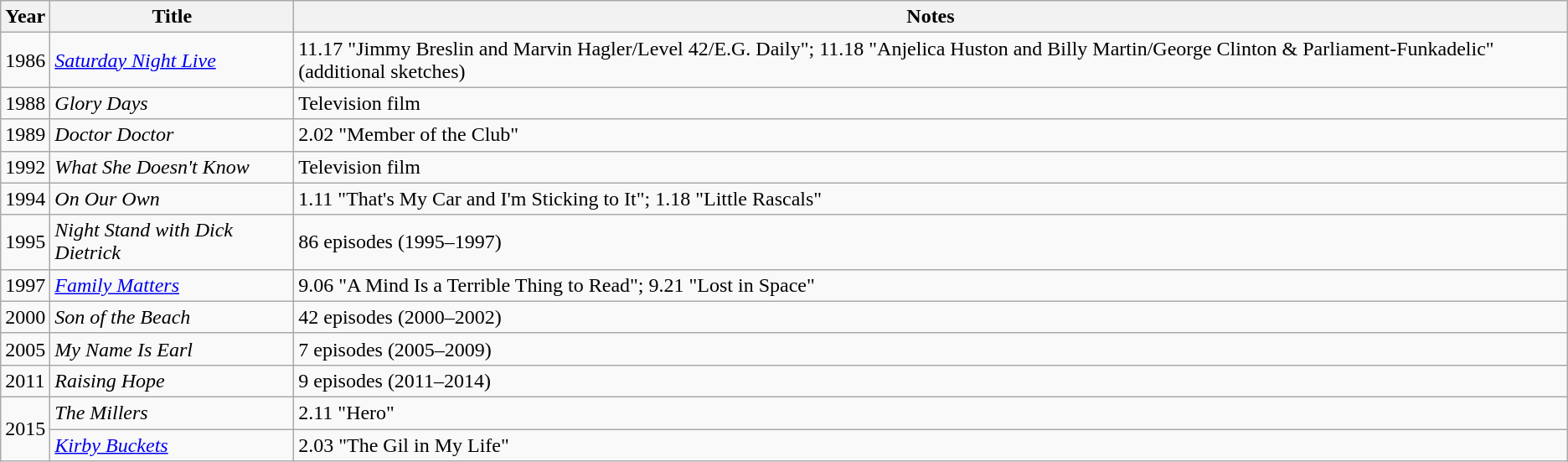<table class="wikitable">
<tr>
<th>Year</th>
<th>Title</th>
<th>Notes</th>
</tr>
<tr>
<td>1986</td>
<td><em><a href='#'>Saturday Night Live</a></em></td>
<td>11.17 "Jimmy Breslin and Marvin Hagler/Level 42/E.G. Daily"; 11.18 "Anjelica Huston and Billy Martin/George Clinton & Parliament-Funkadelic" (additional sketches)</td>
</tr>
<tr>
<td>1988</td>
<td><em>Glory Days</em></td>
<td>Television film</td>
</tr>
<tr>
<td>1989</td>
<td><em>Doctor Doctor</em></td>
<td>2.02 "Member of the Club"</td>
</tr>
<tr>
<td>1992</td>
<td><em>What She Doesn't Know</em></td>
<td>Television film</td>
</tr>
<tr>
<td>1994</td>
<td><em>On Our Own</em></td>
<td>1.11 "That's My Car and I'm Sticking to It"; 1.18 "Little Rascals"</td>
</tr>
<tr>
<td>1995</td>
<td><em>Night Stand with Dick Dietrick</em></td>
<td>86 episodes (1995–1997)</td>
</tr>
<tr>
<td>1997</td>
<td><em><a href='#'>Family Matters</a></em></td>
<td>9.06 "A Mind Is a Terrible Thing to Read"; 9.21 "Lost in Space"</td>
</tr>
<tr>
<td>2000</td>
<td><em>Son of the Beach</em></td>
<td>42 episodes (2000–2002)</td>
</tr>
<tr>
<td>2005</td>
<td><em>My Name Is Earl</em></td>
<td>7 episodes (2005–2009)</td>
</tr>
<tr>
<td>2011</td>
<td><em>Raising Hope</em></td>
<td>9 episodes  (2011–2014)</td>
</tr>
<tr>
<td rowspan="2">2015</td>
<td><em>The Millers</em></td>
<td>2.11 "Hero"</td>
</tr>
<tr>
<td><em><a href='#'>Kirby Buckets</a></em></td>
<td>2.03 "The Gil in My Life"</td>
</tr>
</table>
